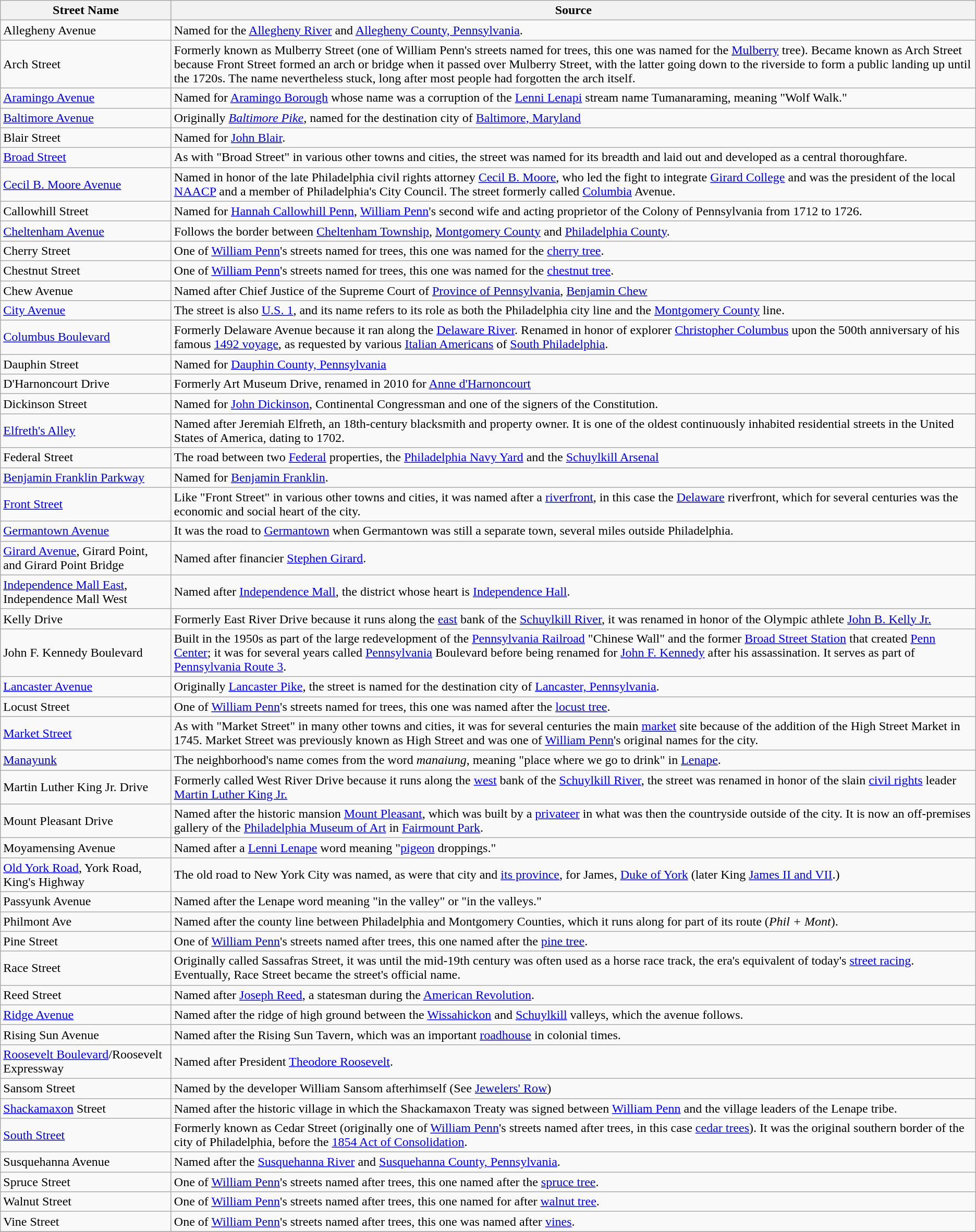<table class="wikitable">
<tr>
<th>Street Name</th>
<th>Source</th>
</tr>
<tr>
<td>Allegheny Avenue</td>
<td>Named for the <a href='#'>Allegheny River</a> and <a href='#'>Allegheny County, Pennsylvania</a>.</td>
</tr>
<tr>
<td>Arch Street</td>
<td>Formerly known as Mulberry Street (one of William Penn's streets named for trees, this one was named for the <a href='#'>Mulberry</a> tree). Became known as Arch Street because Front Street formed an arch or bridge when it passed over Mulberry Street, with the latter going down to the riverside to form a public landing up until the 1720s. The name nevertheless stuck, long after most people had forgotten the arch itself.</td>
</tr>
<tr>
<td><a href='#'>Aramingo Avenue</a></td>
<td>Named for <a href='#'>Aramingo Borough</a> whose name was a corruption of the <a href='#'>Lenni Lenapi</a> stream name Tumanaraming, meaning "Wolf Walk."</td>
</tr>
<tr>
<td><a href='#'>Baltimore Avenue</a></td>
<td>Originally <em><a href='#'>Baltimore Pike</a></em>, named for the destination city of <a href='#'>Baltimore, Maryland</a></td>
</tr>
<tr>
<td>Blair Street</td>
<td>Named for <a href='#'>John Blair</a>.</td>
</tr>
<tr>
<td><a href='#'>Broad Street</a></td>
<td>As with "Broad Street" in various other towns and cities, the street was named for its breadth and laid out and developed as a central thoroughfare.</td>
</tr>
<tr>
<td><a href='#'>Cecil B. Moore Avenue</a></td>
<td>Named in honor of the late Philadelphia civil rights attorney <a href='#'>Cecil B. Moore</a>, who led the fight to integrate <a href='#'>Girard College</a> and was the president of the local <a href='#'>NAACP</a> and a member of Philadelphia's City Council. The street formerly called <a href='#'>Columbia</a> Avenue.</td>
</tr>
<tr>
<td>Callowhill Street</td>
<td>Named for <a href='#'>Hannah Callowhill Penn</a>, <a href='#'>William Penn</a>'s second wife and acting proprietor of the Colony of Pennsylvania from 1712 to 1726.</td>
</tr>
<tr>
<td><a href='#'>Cheltenham Avenue</a></td>
<td>Follows the border between <a href='#'>Cheltenham Township</a>, <a href='#'>Montgomery County</a> and <a href='#'>Philadelphia County</a>.</td>
</tr>
<tr>
<td>Cherry Street</td>
<td>One of <a href='#'>William Penn</a>'s streets named for trees, this one was named for the <a href='#'>cherry tree</a>.</td>
</tr>
<tr>
<td>Chestnut Street</td>
<td>One of <a href='#'>William Penn</a>'s streets named for trees, this one was named for the <a href='#'>chestnut tree</a>.</td>
</tr>
<tr>
<td>Chew Avenue</td>
<td>Named after Chief Justice of the Supreme Court of <a href='#'>Province of Pennsylvania</a>, <a href='#'>Benjamin Chew</a></td>
</tr>
<tr>
<td><a href='#'>City Avenue</a></td>
<td>The street is also <a href='#'>U.S. 1</a>, and its name refers to its role as both the Philadelphia city line and the <a href='#'>Montgomery County</a> line.</td>
</tr>
<tr>
<td><a href='#'>Columbus Boulevard</a></td>
<td>Formerly Delaware Avenue because it ran along the <a href='#'>Delaware River</a>. Renamed in honor of explorer <a href='#'>Christopher Columbus</a> upon the 500th anniversary of his famous <a href='#'>1492 voyage</a>, as requested by various <a href='#'>Italian Americans</a> of <a href='#'>South Philadelphia</a>.</td>
</tr>
<tr>
<td>Dauphin Street</td>
<td>Named for <a href='#'> Dauphin County, Pennsylvania</a></td>
</tr>
<tr>
<td>D'Harnoncourt Drive</td>
<td>Formerly Art Museum Drive, renamed in 2010 for <a href='#'>Anne d'Harnoncourt</a></td>
</tr>
<tr>
<td>Dickinson Street</td>
<td>Named for <a href='#'>John Dickinson</a>, Continental Congressman and one of the signers of the Constitution.</td>
</tr>
<tr>
<td><a href='#'>Elfreth's Alley</a></td>
<td>Named after Jeremiah Elfreth, an 18th-century blacksmith and property owner. It is one of the oldest continuously inhabited residential streets in the United States of America, dating to 1702.</td>
</tr>
<tr>
<td>Federal Street</td>
<td>The road between two <a href='#'>Federal</a> properties, the <a href='#'>Philadelphia Navy Yard</a> and the <a href='#'>Schuylkill Arsenal</a></td>
</tr>
<tr>
<td><a href='#'>Benjamin Franklin Parkway</a></td>
<td>Named for <a href='#'>Benjamin Franklin</a>.</td>
</tr>
<tr>
<td><a href='#'>Front Street</a></td>
<td>Like "Front Street" in various other towns and cities, it was named after a <a href='#'>riverfront</a>, in this case the <a href='#'>Delaware</a> riverfront, which for several centuries was the economic and social heart of the city.</td>
</tr>
<tr>
<td><a href='#'>Germantown Avenue</a></td>
<td>It was the road to <a href='#'>Germantown</a> when Germantown was still a separate town, several miles outside Philadelphia.</td>
</tr>
<tr>
<td><a href='#'>Girard Avenue</a>, Girard Point, and Girard Point Bridge</td>
<td>Named after financier <a href='#'>Stephen Girard</a>.</td>
</tr>
<tr>
<td><a href='#'>Independence Mall East</a>, Independence Mall West</td>
<td>Named after <a href='#'>Independence Mall</a>, the district whose heart is <a href='#'>Independence Hall</a>.</td>
</tr>
<tr>
<td>Kelly Drive</td>
<td>Formerly East River Drive because it runs along the <a href='#'>east</a> bank of the <a href='#'>Schuylkill River</a>, it was renamed in honor of the Olympic athlete <a href='#'>John B. Kelly Jr.</a></td>
</tr>
<tr>
<td>John F. Kennedy Boulevard</td>
<td>Built in the 1950s as part of the large redevelopment of the <a href='#'>Pennsylvania Railroad</a> "Chinese Wall" and the former <a href='#'>Broad Street Station</a> that created <a href='#'>Penn Center</a>; it was for several years called <a href='#'>Pennsylvania</a> Boulevard before being renamed for <a href='#'>John F. Kennedy</a> after his assassination. It serves as part of <a href='#'>Pennsylvania Route 3</a>.</td>
</tr>
<tr>
<td><a href='#'>Lancaster Avenue</a></td>
<td>Originally <a href='#'>Lancaster Pike</a>, the street is named for the destination city of <a href='#'>Lancaster, Pennsylvania</a>.</td>
</tr>
<tr>
<td>Locust Street</td>
<td>One of <a href='#'>William Penn</a>'s streets named for trees, this one was named after the <a href='#'>locust tree</a>.</td>
</tr>
<tr>
<td><a href='#'>Market Street</a></td>
<td>As with "Market Street" in many other towns and cities, it was for several centuries the main <a href='#'>market</a> site because of the addition of the High Street Market in 1745. Market Street was previously known as High Street and was one of <a href='#'>William Penn</a>'s original names for the city.</td>
</tr>
<tr>
<td><a href='#'>Manayunk</a></td>
<td>The neighborhood's name comes from the word <em>manaiung</em>, meaning "place where we go to drink" in <a href='#'>Lenape</a>.</td>
</tr>
<tr>
<td>Martin Luther King Jr. Drive</td>
<td>Formerly called West River Drive because it runs along the <a href='#'>west</a> bank of the <a href='#'>Schuylkill River</a>, the street was renamed in honor of the slain <a href='#'>civil rights</a> leader <a href='#'>Martin Luther King Jr.</a></td>
</tr>
<tr>
<td>Mount Pleasant Drive</td>
<td>Named after the historic mansion <a href='#'>Mount Pleasant</a>, which was built by a <a href='#'>privateer</a> in what was then the countryside outside of the city.  It is now an off-premises gallery of the <a href='#'>Philadelphia Museum of Art</a> in <a href='#'>Fairmount Park</a>.</td>
</tr>
<tr>
<td>Moyamensing Avenue</td>
<td>Named after a <a href='#'>Lenni Lenape</a> word meaning "<a href='#'>pigeon</a> droppings."</td>
</tr>
<tr>
<td> <a href='#'>Old York Road</a>, York Road, King's Highway</td>
<td>The old road to New York City was named, as were that city and <a href='#'>its province</a>, for James, <a href='#'>Duke of York</a> (later King <a href='#'>James II and VII</a>.)</td>
</tr>
<tr>
<td>Passyunk Avenue</td>
<td>Named after the Lenape word meaning "in the valley" or "in the valleys."</td>
</tr>
<tr>
<td>Philmont Ave</td>
<td>Named after the county line between Philadelphia and Montgomery Counties, which it runs along for part of its route (<em>Phil + Mont</em>).</td>
</tr>
<tr>
<td>Pine Street</td>
<td>One of <a href='#'>William Penn</a>'s streets named after trees, this one named after the <a href='#'>pine tree</a>.</td>
</tr>
<tr>
<td>Race Street</td>
<td>Originally called Sassafras Street, it was until the mid-19th century was often used as a horse race track, the era's equivalent of today's <a href='#'>street racing</a>. Eventually, Race Street became the street's official name.</td>
</tr>
<tr>
<td>Reed Street</td>
<td>Named after <a href='#'>Joseph Reed</a>, a statesman during the <a href='#'>American Revolution</a>.</td>
</tr>
<tr>
<td><a href='#'>Ridge Avenue</a></td>
<td>Named after the ridge of high ground between the <a href='#'>Wissahickon</a> and <a href='#'>Schuylkill</a> valleys, which the avenue follows.</td>
</tr>
<tr>
<td>Rising Sun Avenue</td>
<td>Named after the Rising Sun Tavern, which was an important <a href='#'>roadhouse</a> in colonial times.</td>
</tr>
<tr>
<td><a href='#'>Roosevelt Boulevard</a>/Roosevelt Expressway</td>
<td>Named after President <a href='#'>Theodore Roosevelt</a>.</td>
</tr>
<tr>
<td>Sansom Street</td>
<td>Named by the developer William Sansom afterhimself (See <a href='#'>Jewelers' Row</a>)</td>
</tr>
<tr>
<td><a href='#'>Shackamaxon</a> Street</td>
<td>Named after the historic village in which the Shackamaxon Treaty was signed between <a href='#'>William Penn</a> and the village leaders of the Lenape tribe.</td>
</tr>
<tr>
<td><a href='#'>South Street</a></td>
<td>Formerly known as Cedar Street (originally one of <a href='#'>William Penn</a>'s streets named after trees, in this case <a href='#'>cedar trees</a>). It was the original southern border of the city of Philadelphia, before the <a href='#'>1854 Act of Consolidation</a>.</td>
</tr>
<tr>
<td>Susquehanna Avenue</td>
<td>Named after the <a href='#'>Susquehanna River</a> and <a href='#'>Susquehanna County, Pennsylvania</a>.</td>
</tr>
<tr>
<td>Spruce Street</td>
<td>One of <a href='#'>William Penn</a>'s streets named after trees, this one named after the <a href='#'>spruce tree</a>.</td>
</tr>
<tr>
<td>Walnut Street</td>
<td>One of <a href='#'>William Penn</a>'s streets named after trees, this one named for after <a href='#'>walnut tree</a>.</td>
</tr>
<tr>
<td>Vine Street</td>
<td>One of <a href='#'>William Penn</a>'s streets named after trees, this one was named after <a href='#'>vines</a>.</td>
</tr>
<tr>
</tr>
</table>
